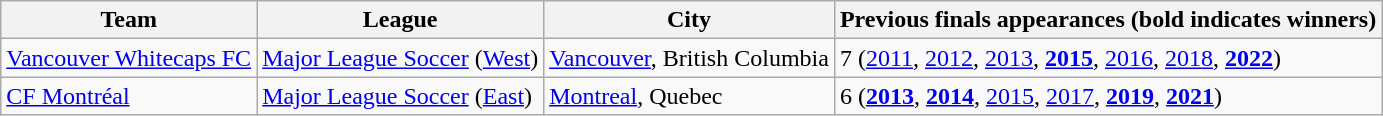<table class="wikitable">
<tr>
<th>Team</th>
<th>League</th>
<th>City</th>
<th>Previous finals appearances (bold indicates winners)</th>
</tr>
<tr>
<td><a href='#'>Vancouver Whitecaps FC</a></td>
<td><a href='#'>Major League Soccer</a> (<a href='#'>West</a>)</td>
<td><a href='#'>Vancouver</a>, British Columbia</td>
<td>7 (<a href='#'>2011</a>, <a href='#'>2012</a>, <a href='#'>2013</a>, <strong><a href='#'>2015</a></strong>, <a href='#'>2016</a>, <a href='#'>2018</a>, <strong><a href='#'>2022</a></strong>)</td>
</tr>
<tr>
<td><a href='#'>CF Montréal</a></td>
<td><a href='#'>Major League Soccer</a> (<a href='#'>East</a>)</td>
<td><a href='#'>Montreal</a>, Quebec</td>
<td>6 (<strong><a href='#'>2013</a></strong>, <strong><a href='#'>2014</a></strong>, <a href='#'>2015</a>, <a href='#'>2017</a>, <strong><a href='#'>2019</a></strong>, <strong><a href='#'>2021</a></strong>)</td>
</tr>
</table>
